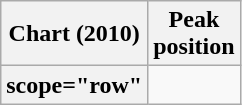<table class="wikitable sortable plainrowheaders">
<tr>
<th scope="col">Chart (2010)</th>
<th scope="col">Peak<br>position</th>
</tr>
<tr>
<th>scope="row"</th>
</tr>
</table>
